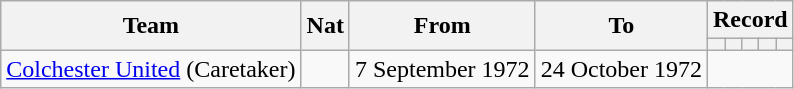<table class="wikitable" style="text-align: center">
<tr>
<th rowspan="2">Team</th>
<th rowspan="2">Nat</th>
<th rowspan="2">From</th>
<th rowspan="2">To</th>
<th colspan="5">Record</th>
</tr>
<tr>
<th></th>
<th></th>
<th></th>
<th></th>
<th></th>
</tr>
<tr>
<td align=left><a href='#'>Colchester United</a> (Caretaker)</td>
<td></td>
<td align=left>7 September 1972</td>
<td align=left>24 October 1972<br></td>
</tr>
</table>
